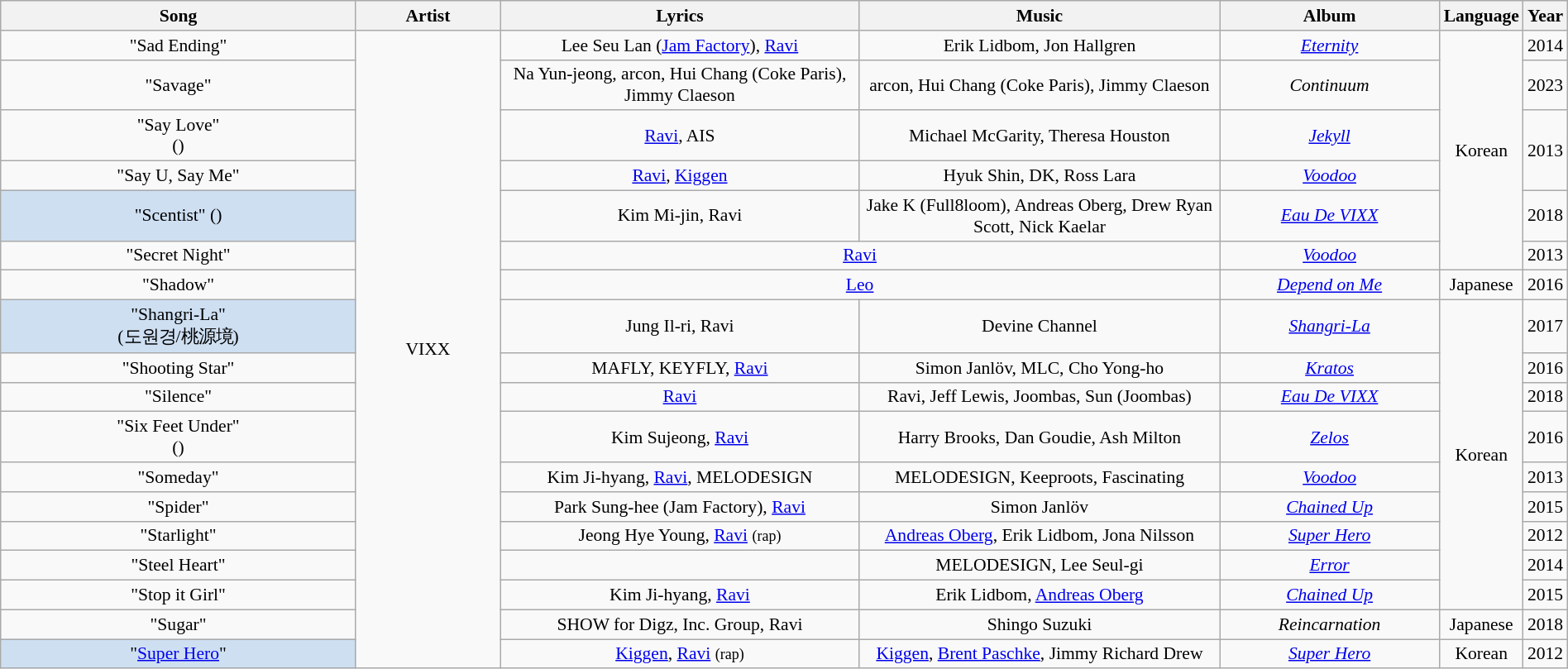<table class="wikitable sortable" style="margin:0.5em auto; clear:both; font-size:.9em; text-align:center; width:100%">
<tr>
<th style="width:25%">Song</th>
<th style="width:10%">Artist</th>
<th class="unsortable" style="width:25%">Lyrics</th>
<th class="unsortable" style="width:25%">Music</th>
<th style="width:25%">Album</th>
<th style="width:25%">Language</th>
<th style="width:25%">Year</th>
</tr>
<tr>
<td>"Sad Ending"</td>
<td rowspan="18">VIXX</td>
<td>Lee Seu Lan (<a href='#'>Jam Factory</a>), <a href='#'>Ravi</a></td>
<td>Erik Lidbom, Jon Hallgren</td>
<td><em><a href='#'>Eternity</a></em></td>
<td rowspan="6">Korean</td>
<td>2014</td>
</tr>
<tr>
<td>"Savage"</td>
<td>Na Yun-jeong, arcon, Hui Chang (Coke Paris), Jimmy Claeson</td>
<td>arcon, Hui Chang (Coke Paris), Jimmy Claeson</td>
<td><em>Continuum</em></td>
<td>2023</td>
</tr>
<tr>
<td>"Say Love"<br>()</td>
<td><a href='#'>Ravi</a>, AIS</td>
<td>Michael McGarity, Theresa Houston</td>
<td><em><a href='#'>Jekyll</a></em></td>
<td rowspan="2">2013</td>
</tr>
<tr>
<td>"Say U, Say Me"</td>
<td><a href='#'>Ravi</a>, <a href='#'>Kiggen</a></td>
<td>Hyuk Shin, DK, Ross Lara</td>
<td><em><a href='#'>Voodoo</a></em></td>
</tr>
<tr>
<td style="background:#CEDFF2;">"Scentist" ()</td>
<td>Kim Mi-jin, Ravi</td>
<td>Jake K (Full8loom), Andreas Oberg, Drew Ryan Scott, Nick Kaelar</td>
<td><em><a href='#'>Eau De VIXX</a></em></td>
<td>2018</td>
</tr>
<tr>
<td>"Secret Night"</td>
<td colspan="2"><a href='#'>Ravi</a></td>
<td><em><a href='#'>Voodoo</a></em></td>
<td>2013</td>
</tr>
<tr>
<td>"Shadow"</td>
<td colspan="2"><a href='#'>Leo</a></td>
<td><em><a href='#'>Depend on Me</a></em></td>
<td>Japanese</td>
<td>2016</td>
</tr>
<tr>
<td style="background:#CEDFF2;">"Shangri-La"<br>(도원경/桃源境)</td>
<td>Jung Il-ri, Ravi</td>
<td>Devine Channel</td>
<td><em><a href='#'>Shangri-La</a></em></td>
<td rowspan="9">Korean</td>
<td>2017</td>
</tr>
<tr>
<td>"Shooting Star"</td>
<td>MAFLY, KEYFLY, <a href='#'>Ravi</a></td>
<td>Simon Janlöv, MLC, Cho Yong-ho</td>
<td><em><a href='#'>Kratos</a></em></td>
<td>2016</td>
</tr>
<tr>
<td>"Silence"</td>
<td><a href='#'>Ravi</a></td>
<td>Ravi, Jeff Lewis, Joombas, Sun (Joombas)</td>
<td><em><a href='#'>Eau De VIXX</a></em></td>
<td>2018</td>
</tr>
<tr>
<td>"Six Feet Under"<br>()</td>
<td>Kim Sujeong, <a href='#'>Ravi</a></td>
<td>Harry Brooks, Dan Goudie, Ash Milton</td>
<td><em><a href='#'>Zelos</a></em></td>
<td>2016</td>
</tr>
<tr>
<td>"Someday"</td>
<td>Kim Ji-hyang, <a href='#'>Ravi</a>, MELODESIGN</td>
<td>MELODESIGN, Keeproots, Fascinating</td>
<td><em><a href='#'>Voodoo</a></em></td>
<td>2013</td>
</tr>
<tr>
<td>"Spider"</td>
<td>Park Sung-hee (Jam Factory), <a href='#'>Ravi</a></td>
<td>Simon Janlöv</td>
<td><em><a href='#'>Chained Up</a></em></td>
<td>2015</td>
</tr>
<tr>
<td>"Starlight"</td>
<td>Jeong Hye Young, <a href='#'>Ravi</a> <small>(rap)</small></td>
<td><a href='#'>Andreas Oberg</a>, Erik Lidbom,  Jona Nilsson</td>
<td><em><a href='#'>Super Hero</a></em></td>
<td>2012</td>
</tr>
<tr>
<td>"Steel Heart"</td>
<td></td>
<td>MELODESIGN, Lee Seul-gi</td>
<td><em><a href='#'>Error</a></em></td>
<td>2014</td>
</tr>
<tr>
<td>"Stop it Girl"</td>
<td>Kim Ji-hyang, <a href='#'>Ravi</a></td>
<td>Erik Lidbom, <a href='#'>Andreas Oberg</a></td>
<td><em><a href='#'>Chained Up</a></em></td>
<td>2015</td>
</tr>
<tr>
<td>"Sugar"</td>
<td>SHOW for Digz, Inc. Group, Ravi</td>
<td>Shingo Suzuki</td>
<td><em>Reincarnation</em></td>
<td>Japanese</td>
<td>2018</td>
</tr>
<tr>
<td style="background:#CEDFF2;">"<a href='#'>Super Hero</a>"</td>
<td><a href='#'>Kiggen</a>, <a href='#'>Ravi</a> <small>(rap)</small></td>
<td><a href='#'>Kiggen</a>, <a href='#'>Brent Paschke</a>, Jimmy Richard Drew</td>
<td><em><a href='#'>Super Hero</a></em></td>
<td>Korean</td>
<td>2012</td>
</tr>
</table>
